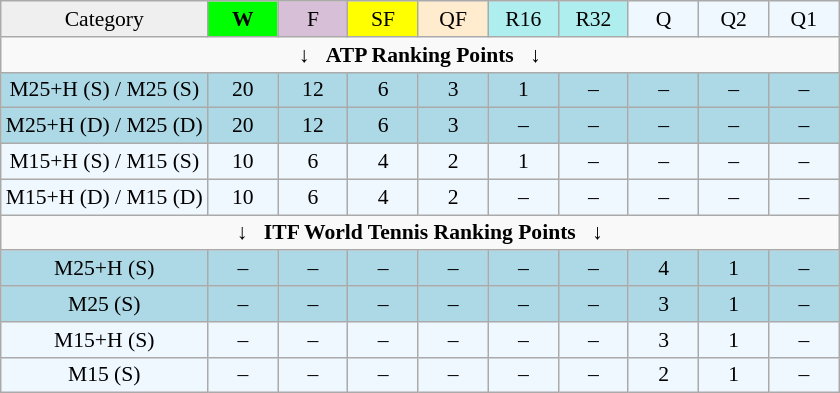<table class="wikitable" style="font-size:90%">
<tr align=center>
<td style="background:#efefef;">Category</td>
<td style="width:40px; background:lime;"><strong>W</strong></td>
<td style="width:40px; background:thistle;">F</td>
<td style="width:40px; background:#ff0;">SF</td>
<td style="width:40px; background:#ffebcd;">QF</td>
<td style="width:40px; background:#afeeee;">R16</td>
<td style="width:40px; background:#afeeee;">R32</td>
<td style="width:40px; background:#f0f8ff;">Q</td>
<td style="width:40px; background:#f0f8ff;">Q2</td>
<td style="width:40px; background:#f0f8ff;">Q1</td>
</tr>
<tr>
<td colspan="11" align="center">↓   <strong>ATP Ranking Points</strong>   ↓</td>
</tr>
<tr style="text-align:center; background:lightblue;">
<td>M25+H (S) / M25 (S)</td>
<td>20</td>
<td>12</td>
<td>6</td>
<td>3</td>
<td>1</td>
<td>–</td>
<td>–</td>
<td>–</td>
<td>–</td>
</tr>
<tr style="text-align:center; background:lightblue;">
<td>M25+H (D) / M25 (D)</td>
<td>20</td>
<td>12</td>
<td>6</td>
<td>3</td>
<td>–</td>
<td>–</td>
<td>–</td>
<td>–</td>
<td>–</td>
</tr>
<tr style="text-align:center; background:#f0f8ff;">
<td>M15+H (S) / M15 (S)</td>
<td>10</td>
<td>6</td>
<td>4</td>
<td>2</td>
<td>1</td>
<td>–</td>
<td>–</td>
<td>–</td>
<td>–</td>
</tr>
<tr style="text-align:center; background:#f0f8ff;">
<td>M15+H (D) / M15 (D)</td>
<td>10</td>
<td>6</td>
<td>4</td>
<td>2</td>
<td>–</td>
<td>–</td>
<td>–</td>
<td>–</td>
<td>–</td>
</tr>
<tr>
<td colspan="11" align="center">↓   <strong>ITF World Tennis Ranking Points</strong>   ↓</td>
</tr>
<tr style="text-align:center; background:lightblue;">
<td>M25+H (S)</td>
<td>–</td>
<td>–</td>
<td>–</td>
<td>–</td>
<td>–</td>
<td>–</td>
<td>4</td>
<td>1</td>
<td>–</td>
</tr>
<tr style="text-align:center; background:lightblue;">
<td>M25 (S)</td>
<td>–</td>
<td>–</td>
<td>–</td>
<td>–</td>
<td>–</td>
<td>–</td>
<td>3</td>
<td>1</td>
<td>–</td>
</tr>
<tr style="text-align:center; background:#f0f8ff;">
<td>M15+H (S)</td>
<td>–</td>
<td>–</td>
<td>–</td>
<td>–</td>
<td>–</td>
<td>–</td>
<td>3</td>
<td>1</td>
<td>–</td>
</tr>
<tr style="text-align:center; background:#f0f8ff;">
<td>M15 (S)</td>
<td>–</td>
<td>–</td>
<td>–</td>
<td>–</td>
<td>–</td>
<td>–</td>
<td>2</td>
<td>1</td>
<td>–</td>
</tr>
</table>
